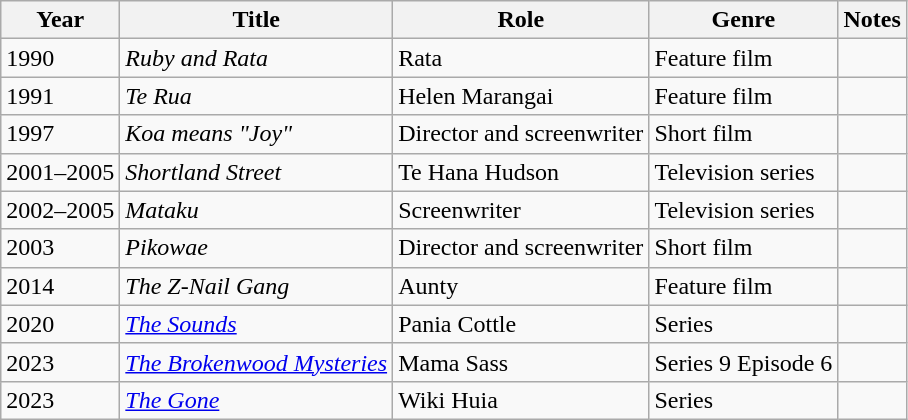<table class="wikitable">
<tr>
<th>Year</th>
<th>Title</th>
<th>Role</th>
<th>Genre</th>
<th>Notes</th>
</tr>
<tr>
<td>1990</td>
<td><em>Ruby and Rata</em></td>
<td>Rata</td>
<td>Feature film</td>
<td></td>
</tr>
<tr>
<td>1991</td>
<td><em>Te Rua</em></td>
<td>Helen Marangai</td>
<td>Feature film</td>
<td></td>
</tr>
<tr>
<td>1997</td>
<td><em>Koa means "Joy"</em></td>
<td>Director and screenwriter</td>
<td>Short film</td>
<td></td>
</tr>
<tr>
<td>2001–2005</td>
<td><em>Shortland Street</em></td>
<td>Te Hana Hudson</td>
<td>Television series</td>
<td></td>
</tr>
<tr>
<td>2002–2005</td>
<td><em>Mataku</em></td>
<td>Screenwriter</td>
<td>Television series</td>
<td></td>
</tr>
<tr>
<td>2003</td>
<td><em>Pikowae</em></td>
<td>Director and screenwriter</td>
<td>Short film</td>
<td></td>
</tr>
<tr>
<td>2014</td>
<td><em>The Z-Nail Gang</em></td>
<td>Aunty</td>
<td>Feature film</td>
<td></td>
</tr>
<tr>
<td>2020</td>
<td><em><a href='#'>The Sounds</a></em></td>
<td>Pania Cottle</td>
<td>Series</td>
<td></td>
</tr>
<tr>
<td>2023</td>
<td><em><a href='#'>The Brokenwood Mysteries</a></em></td>
<td>Mama Sass</td>
<td>Series 9 Episode 6</td>
<td></td>
</tr>
<tr>
<td>2023</td>
<td><em><a href='#'>The Gone</a></em></td>
<td>Wiki Huia</td>
<td>Series</td>
<td></td>
</tr>
</table>
